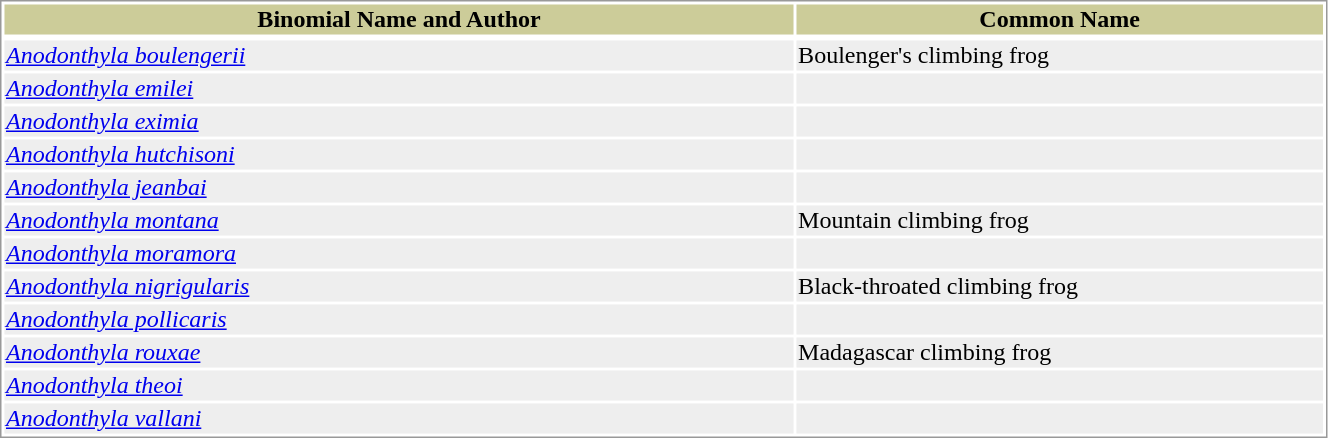<table style="text-align:left; border:1px solid #999999; width: 70%">
<tr style="background:#CCCC99; text-align: center; ">
<th style="width: 60%; ">Binomial Name and Author</th>
<th style="width: 40%; ">Common Name</th>
</tr>
<tr>
</tr>
<tr style="background:#EEEEEE;">
<td><em><a href='#'>Anodonthyla boulengerii</a></em> </td>
<td>Boulenger's climbing frog</td>
</tr>
<tr style="background:#EEEEEE;">
<td><em><a href='#'>Anodonthyla emilei</a></em> </td>
<td></td>
</tr>
<tr style="background:#EEEEEE;">
<td><em><a href='#'>Anodonthyla eximia</a></em> </td>
<td></td>
</tr>
<tr style="background:#EEEEEE;">
<td><em><a href='#'>Anodonthyla hutchisoni</a></em> </td>
<td></td>
</tr>
<tr style="background:#EEEEEE;">
<td><em><a href='#'>Anodonthyla jeanbai</a></em> </td>
<td></td>
</tr>
<tr style="background:#EEEEEE;">
<td><em><a href='#'>Anodonthyla montana</a></em> </td>
<td>Mountain climbing frog</td>
</tr>
<tr style="background:#EEEEEE;">
<td><em><a href='#'>Anodonthyla moramora</a></em> </td>
<td></td>
</tr>
<tr style="background:#EEEEEE;">
<td><em><a href='#'>Anodonthyla nigrigularis</a></em> </td>
<td>Black-throated climbing frog</td>
</tr>
<tr style="background:#EEEEEE;">
<td><em><a href='#'>Anodonthyla pollicaris</a></em> </td>
<td></td>
</tr>
<tr style="background:#EEEEEE;">
<td><em><a href='#'>Anodonthyla rouxae</a></em> </td>
<td>Madagascar climbing frog</td>
</tr>
<tr style="background:#EEEEEE;">
<td><em><a href='#'>Anodonthyla theoi</a></em> </td>
<td></td>
</tr>
<tr style="background:#EEEEEE;">
<td><em><a href='#'>Anodonthyla vallani</a></em> </td>
<td></td>
</tr>
</table>
